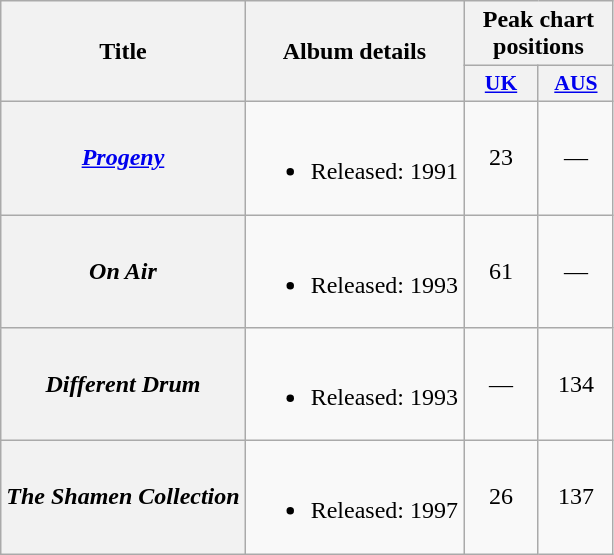<table class="wikitable plainrowheaders" style="text-align:center;" border="1">
<tr>
<th scope="col" rowspan="2">Title</th>
<th scope="col" rowspan="2">Album details</th>
<th scope="col" colspan="2">Peak chart positions</th>
</tr>
<tr>
<th scope="col" style="width:3em;font-size:90%;"><a href='#'>UK</a><br></th>
<th scope="col" style="width:3em;font-size:90%;"><a href='#'>AUS</a><br></th>
</tr>
<tr>
<th scope="row"><em><a href='#'>Progeny</a></em></th>
<td><br><ul><li>Released: 1991</li></ul></td>
<td align="center">23</td>
<td align="center">—</td>
</tr>
<tr>
<th scope="row"><em>On Air</em></th>
<td><br><ul><li>Released: 1993</li></ul></td>
<td align="center">61</td>
<td align="center">—</td>
</tr>
<tr>
<th scope="row"><em>Different Drum</em></th>
<td><br><ul><li>Released: 1993</li></ul></td>
<td align="center">—</td>
<td align="center">134</td>
</tr>
<tr>
<th scope="row"><em>The Shamen Collection</em></th>
<td><br><ul><li>Released: 1997</li></ul></td>
<td align="center">26</td>
<td align="center">137</td>
</tr>
</table>
